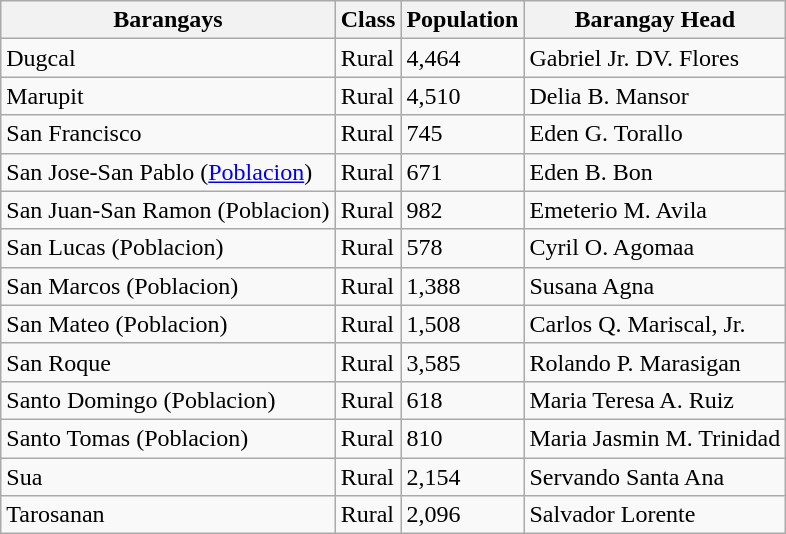<table class="wikitable sortable">
<tr>
<th>Barangays</th>
<th>Class</th>
<th>Population</th>
<th>Barangay Head</th>
</tr>
<tr>
<td>Dugcal</td>
<td>Rural</td>
<td>4,464</td>
<td>Gabriel Jr. DV. Flores</td>
</tr>
<tr>
<td>Marupit</td>
<td>Rural</td>
<td>4,510</td>
<td>Delia B. Mansor</td>
</tr>
<tr>
<td>San Francisco</td>
<td>Rural</td>
<td>745</td>
<td>Eden G. Torallo</td>
</tr>
<tr>
<td>San Jose-San Pablo (<a href='#'>Poblacion</a>)</td>
<td>Rural</td>
<td>671</td>
<td>Eden B. Bon</td>
</tr>
<tr>
<td>San Juan-San Ramon (Poblacion)</td>
<td>Rural</td>
<td>982</td>
<td>Emeterio M. Avila</td>
</tr>
<tr>
<td>San Lucas (Poblacion)</td>
<td>Rural</td>
<td>578</td>
<td>Cyril O. Agomaa</td>
</tr>
<tr>
<td>San Marcos (Poblacion)</td>
<td>Rural</td>
<td>1,388</td>
<td>Susana Agna</td>
</tr>
<tr>
<td>San Mateo (Poblacion)</td>
<td>Rural</td>
<td>1,508</td>
<td>Carlos Q. Mariscal, Jr.</td>
</tr>
<tr>
<td>San Roque</td>
<td>Rural</td>
<td>3,585</td>
<td>Rolando P. Marasigan</td>
</tr>
<tr>
<td>Santo Domingo (Poblacion)</td>
<td>Rural</td>
<td>618</td>
<td>Maria Teresa A. Ruiz</td>
</tr>
<tr>
<td>Santo Tomas (Poblacion)</td>
<td>Rural</td>
<td>810</td>
<td>Maria Jasmin M. Trinidad</td>
</tr>
<tr>
<td>Sua</td>
<td>Rural</td>
<td>2,154</td>
<td>Servando Santa Ana</td>
</tr>
<tr>
<td>Tarosanan</td>
<td>Rural</td>
<td>2,096</td>
<td>Salvador Lorente</td>
</tr>
</table>
